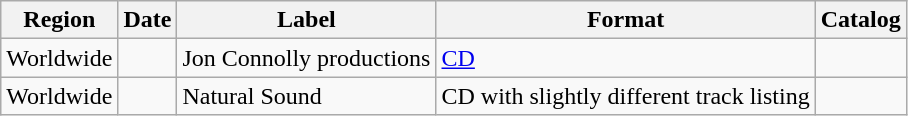<table class="wikitable">
<tr>
<th>Region</th>
<th>Date</th>
<th>Label</th>
<th>Format</th>
<th>Catalog</th>
</tr>
<tr>
<td>Worldwide</td>
<td></td>
<td>Jon Connolly productions</td>
<td><a href='#'>CD</a></td>
<td></td>
</tr>
<tr>
<td>Worldwide</td>
<td></td>
<td>Natural Sound</td>
<td>CD with slightly different track listing</td>
<td></td>
</tr>
</table>
